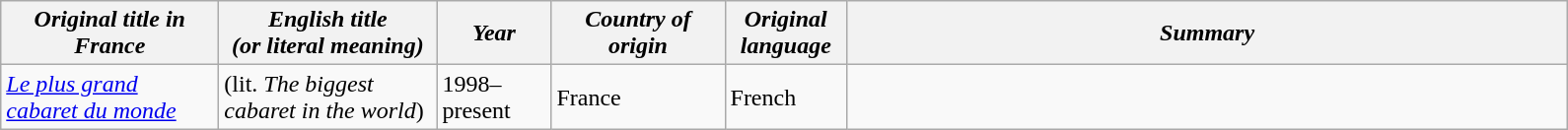<table class="wikitable">
<tr>
<th style="width:140px;"><em>Original title in France</em></th>
<th style="width:140px;"><em>English title<br>(or literal meaning)</em></th>
<th style="width:70px;"><em>Year</em></th>
<th style="width:110px;"><em>Country of origin</em></th>
<th style="width:75px;"><em>Original language</em></th>
<th style="width:480px;"><em>Summary</em></th>
</tr>
<tr>
<td><em><a href='#'>Le plus grand cabaret du monde</a></em></td>
<td>(lit. <em>The biggest cabaret in the world</em>)</td>
<td>1998–present</td>
<td>France</td>
<td>French</td>
<td></td>
</tr>
</table>
